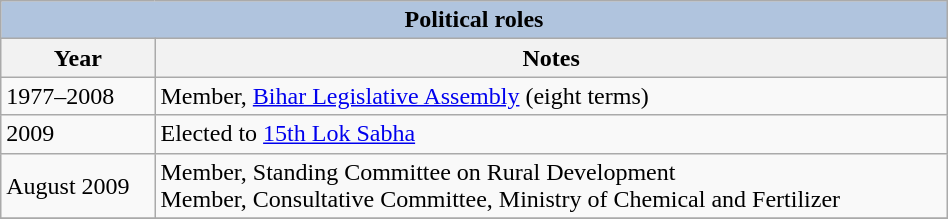<table class="wikitable" width="50%">
<tr>
<th colspan="4" style="background:#b0c4de;">Political roles</th>
</tr>
<tr>
<th>Year</th>
<th>Notes</th>
</tr>
<tr>
<td rowspan="1">1977–2008</td>
<td>Member, <a href='#'>Bihar Legislative Assembly</a> (eight terms)</td>
</tr>
<tr>
<td rowspan="1">2009</td>
<td>Elected to <a href='#'>15th Lok Sabha</a></td>
</tr>
<tr>
<td rowspan="1">August 2009</td>
<td>Member, Standing Committee on Rural Development<br>Member, Consultative Committee, Ministry of Chemical and Fertilizer</td>
</tr>
<tr>
</tr>
</table>
